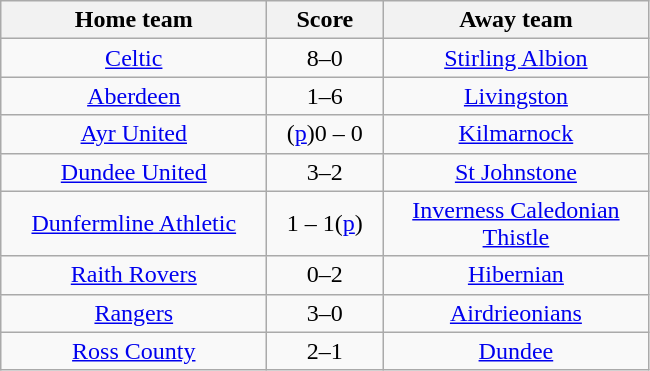<table class="wikitable" style="text-align: center">
<tr>
<th width=170>Home team</th>
<th width=70>Score</th>
<th width=170>Away team</th>
</tr>
<tr>
<td><a href='#'>Celtic</a></td>
<td>8–0</td>
<td><a href='#'>Stirling Albion</a></td>
</tr>
<tr>
<td><a href='#'>Aberdeen</a></td>
<td>1–6</td>
<td><a href='#'>Livingston</a></td>
</tr>
<tr>
<td><a href='#'>Ayr United</a></td>
<td>(<a href='#'>p</a>)0 – 0</td>
<td><a href='#'>Kilmarnock</a></td>
</tr>
<tr>
<td><a href='#'>Dundee United</a></td>
<td>3–2</td>
<td><a href='#'>St Johnstone</a></td>
</tr>
<tr>
<td><a href='#'>Dunfermline Athletic</a></td>
<td>1 – 1(<a href='#'>p</a>)</td>
<td><a href='#'>Inverness Caledonian Thistle</a></td>
</tr>
<tr>
<td><a href='#'>Raith Rovers</a></td>
<td>0–2</td>
<td><a href='#'>Hibernian</a></td>
</tr>
<tr>
<td><a href='#'>Rangers</a></td>
<td>3–0</td>
<td><a href='#'>Airdrieonians</a></td>
</tr>
<tr>
<td><a href='#'>Ross County</a></td>
<td>2–1</td>
<td><a href='#'>Dundee</a></td>
</tr>
</table>
